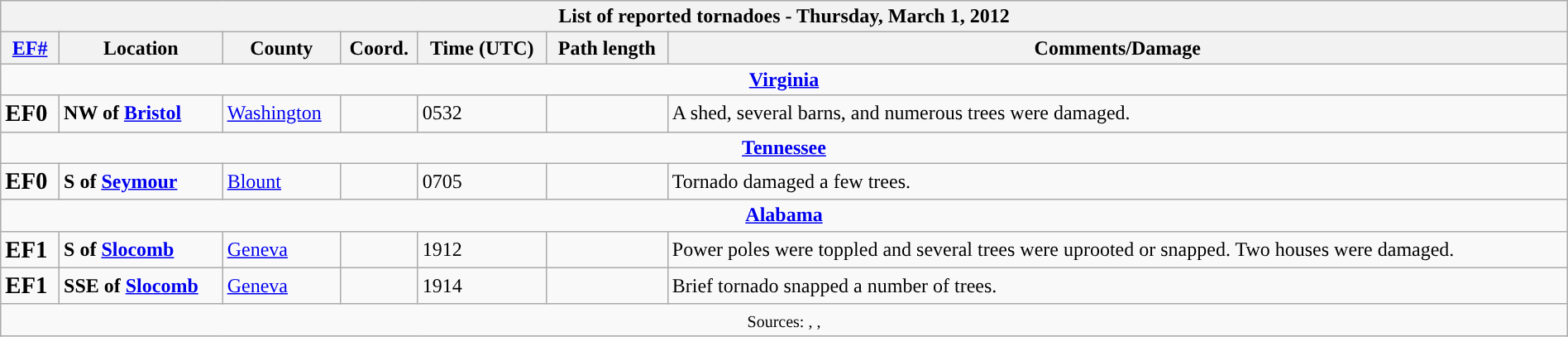<table class="wikitable collapsible" width="100%">
<tr>
<th colspan="7">List of reported tornadoes - Thursday, March 1, 2012</th>
</tr>
<tr>
<th><a href='#'>EF#</a></th>
<th>Location</th>
<th>County</th>
<th>Coord.</th>
<th>Time (UTC)</th>
<th>Path length</th>
<th>Comments/Damage</th>
</tr>
<tr>
<td colspan="7" align=center><strong><a href='#'>Virginia</a></strong></td>
</tr>
<tr>
<td><big><strong>EF0</strong></big></td>
<td><strong>NW of <a href='#'>Bristol</a></strong></td>
<td><a href='#'>Washington</a></td>
<td></td>
<td>0532</td>
<td></td>
<td>A shed, several barns, and numerous trees were damaged.</td>
</tr>
<tr>
<td colspan="7" align=center><strong><a href='#'>Tennessee</a></strong></td>
</tr>
<tr>
<td><big><strong>EF0</strong></big></td>
<td><strong>S of <a href='#'>Seymour</a></strong></td>
<td><a href='#'>Blount</a></td>
<td></td>
<td>0705</td>
<td></td>
<td>Tornado damaged a few trees.</td>
</tr>
<tr>
<td colspan="7" align=center><strong><a href='#'>Alabama</a></strong></td>
</tr>
<tr>
<td><big><strong>EF1</strong></big></td>
<td><strong>S of <a href='#'>Slocomb</a></strong></td>
<td><a href='#'>Geneva</a></td>
<td></td>
<td>1912</td>
<td></td>
<td>Power poles were toppled and several trees were uprooted or snapped. Two houses were damaged.</td>
</tr>
<tr>
<td><big><strong>EF1</strong></big></td>
<td><strong>SSE of <a href='#'>Slocomb</a></strong></td>
<td><a href='#'>Geneva</a></td>
<td></td>
<td>1914</td>
<td></td>
<td>Brief tornado snapped a number of trees.</td>
</tr>
<tr>
<td colspan="7" align=center><small>Sources: , , </small></td>
</tr>
</table>
